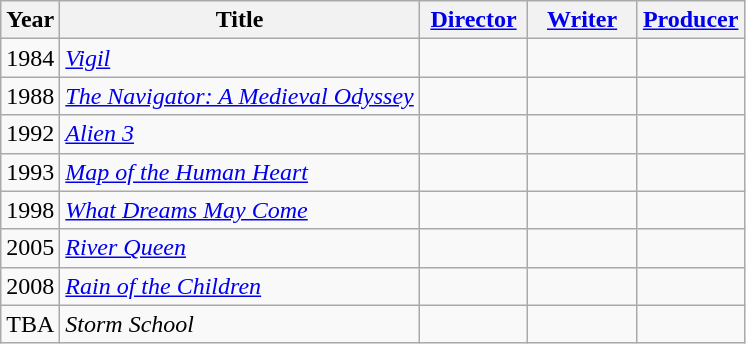<table class="wikitable">
<tr>
<th>Year</th>
<th>Title</th>
<th width="65"><a href='#'>Director</a></th>
<th width="65"><a href='#'>Writer</a></th>
<th width="65"><a href='#'>Producer</a></th>
</tr>
<tr>
<td>1984</td>
<td><em><a href='#'>Vigil</a></em></td>
<td></td>
<td></td>
<td></td>
</tr>
<tr>
<td>1988</td>
<td><em><a href='#'>The Navigator: A Medieval Odyssey</a></em></td>
<td></td>
<td></td>
<td></td>
</tr>
<tr>
<td>1992</td>
<td><em><a href='#'>Alien 3</a></em></td>
<td></td>
<td></td>
<td></td>
</tr>
<tr>
<td>1993</td>
<td><em><a href='#'>Map of the Human Heart</a></em></td>
<td></td>
<td></td>
<td></td>
</tr>
<tr>
<td>1998</td>
<td><em><a href='#'>What Dreams May Come</a></em></td>
<td></td>
<td></td>
<td></td>
</tr>
<tr>
<td>2005</td>
<td><em><a href='#'>River Queen</a></em></td>
<td></td>
<td></td>
<td></td>
</tr>
<tr>
<td>2008</td>
<td><em><a href='#'>Rain of the Children</a></em></td>
<td></td>
<td></td>
<td></td>
</tr>
<tr>
<td>TBA</td>
<td><em>Storm School</em></td>
<td></td>
<td></td>
<td></td>
</tr>
</table>
